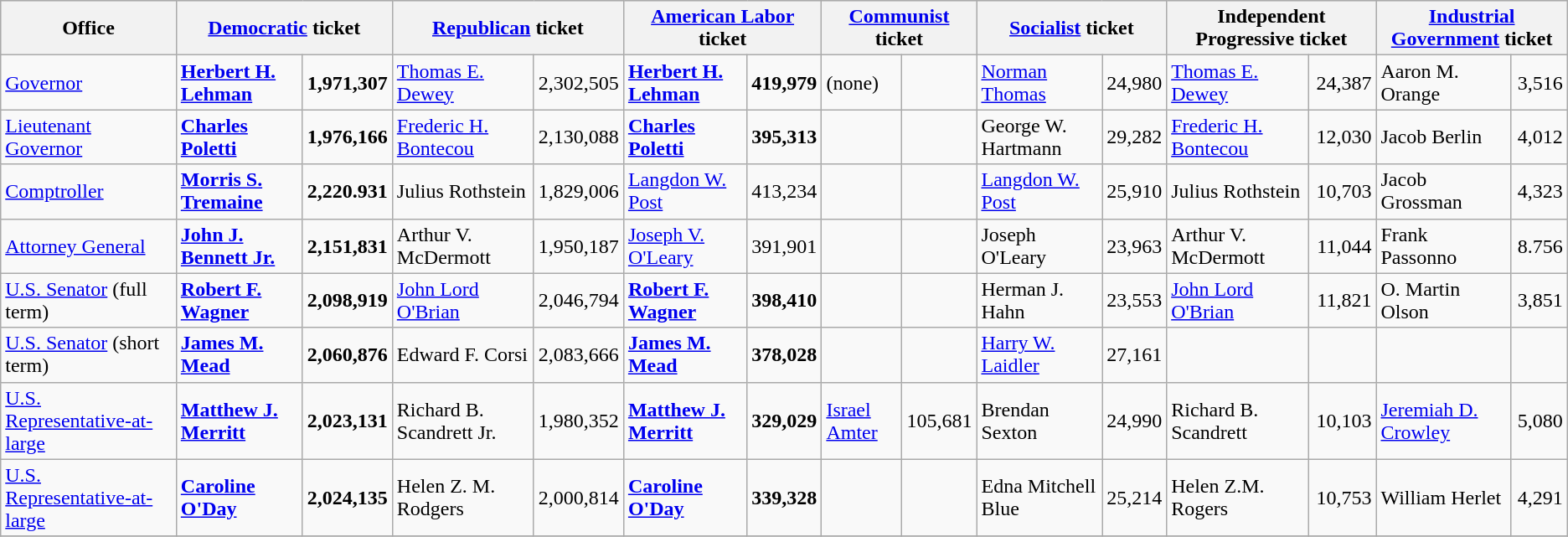<table class=wikitable>
<tr bgcolor=lightgrey>
<th>Office</th>
<th colspan="2" ><a href='#'>Democratic</a> ticket</th>
<th colspan="2" ><a href='#'>Republican</a> ticket</th>
<th colspan="2" ><a href='#'>American Labor</a> ticket</th>
<th colspan="2" ><a href='#'>Communist</a> ticket</th>
<th colspan="2" ><a href='#'>Socialist</a> ticket</th>
<th colspan="2">Independent Progressive ticket</th>
<th colspan="2" ><a href='#'>Industrial Government</a> ticket</th>
</tr>
<tr>
<td><a href='#'>Governor</a></td>
<td><strong><a href='#'>Herbert H. Lehman</a></strong></td>
<td align="right"><strong>1,971,307</strong></td>
<td><a href='#'>Thomas E. Dewey</a></td>
<td align="right">2,302,505</td>
<td><strong><a href='#'>Herbert H. Lehman</a></strong></td>
<td align="right"><strong>419,979</strong></td>
<td>(none)</td>
<td></td>
<td><a href='#'>Norman Thomas</a></td>
<td align="right">24,980</td>
<td><a href='#'>Thomas E. Dewey</a></td>
<td align="right">24,387</td>
<td>Aaron M. Orange</td>
<td align="right">3,516</td>
</tr>
<tr>
<td><a href='#'>Lieutenant Governor</a></td>
<td><strong><a href='#'>Charles Poletti</a></strong></td>
<td align="right"><strong>1,976,166</strong></td>
<td><a href='#'>Frederic H. Bontecou</a></td>
<td align="right">2,130,088</td>
<td><strong><a href='#'>Charles Poletti</a></strong></td>
<td align="right"><strong>395,313</strong></td>
<td></td>
<td></td>
<td>George W. Hartmann</td>
<td align="right">29,282</td>
<td><a href='#'>Frederic H. Bontecou</a></td>
<td align="right">12,030</td>
<td>Jacob Berlin</td>
<td align="right">4,012</td>
</tr>
<tr>
<td><a href='#'>Comptroller</a></td>
<td><strong><a href='#'>Morris S. Tremaine</a></strong></td>
<td align="right"><strong>2,220.931</strong></td>
<td>Julius Rothstein</td>
<td align="right">1,829,006</td>
<td><a href='#'>Langdon W. Post</a></td>
<td align="right">413,234</td>
<td></td>
<td></td>
<td><a href='#'>Langdon W. Post</a></td>
<td align="right">25,910</td>
<td>Julius Rothstein</td>
<td align="right">10,703</td>
<td>Jacob Grossman</td>
<td align="right">4,323</td>
</tr>
<tr>
<td><a href='#'>Attorney General</a></td>
<td><strong><a href='#'>John J. Bennett Jr.</a></strong></td>
<td align="right"><strong>2,151,831</strong></td>
<td>Arthur V. McDermott</td>
<td align="right">1,950,187</td>
<td><a href='#'>Joseph V. O'Leary</a></td>
<td align="right">391,901</td>
<td></td>
<td align="right"></td>
<td>Joseph O'Leary</td>
<td align="right">23,963</td>
<td>Arthur V. McDermott</td>
<td align="right">11,044</td>
<td>Frank Passonno</td>
<td align="right">8.756</td>
</tr>
<tr>
<td><a href='#'>U.S. Senator</a> (full term)</td>
<td><strong><a href='#'>Robert F. Wagner</a></strong></td>
<td align="right"><strong>2,098,919</strong></td>
<td><a href='#'>John Lord O'Brian</a></td>
<td align="right">2,046,794</td>
<td><strong><a href='#'>Robert F. Wagner</a></strong></td>
<td align="right"><strong>398,410</strong></td>
<td></td>
<td></td>
<td>Herman J. Hahn</td>
<td align="right">23,553</td>
<td><a href='#'>John Lord O'Brian</a></td>
<td align="right">11,821</td>
<td>O. Martin Olson</td>
<td align="right">3,851</td>
</tr>
<tr>
<td><a href='#'>U.S. Senator</a> (short term)</td>
<td><strong><a href='#'>James M. Mead</a></strong></td>
<td align="right"><strong>2,060,876</strong></td>
<td>Edward F. Corsi</td>
<td align="right">2,083,666</td>
<td><strong><a href='#'>James M. Mead</a></strong></td>
<td align="right"><strong>378,028</strong></td>
<td></td>
<td></td>
<td><a href='#'>Harry W. Laidler</a></td>
<td align="right">27,161</td>
<td></td>
<td align="right"></td>
<td></td>
<td align="right"></td>
</tr>
<tr>
<td><a href='#'>U.S. Representative-at-large</a></td>
<td><strong><a href='#'>Matthew J. Merritt</a></strong></td>
<td align="right"><strong>2,023,131</strong></td>
<td>Richard B. Scandrett Jr.</td>
<td align="right">1,980,352</td>
<td><strong><a href='#'>Matthew J. Merritt</a></strong></td>
<td align="right"><strong>329,029</strong></td>
<td><a href='#'>Israel Amter</a></td>
<td align="right">105,681</td>
<td>Brendan Sexton</td>
<td align="right">24,990</td>
<td>Richard B. Scandrett</td>
<td align="right">10,103</td>
<td><a href='#'>Jeremiah D. Crowley</a></td>
<td align="right">5,080</td>
</tr>
<tr>
<td><a href='#'>U.S. Representative-at-large</a></td>
<td><strong><a href='#'>Caroline O'Day</a></strong></td>
<td align="right"><strong>2,024,135</strong></td>
<td>Helen Z. M. Rodgers</td>
<td align="right">2,000,814</td>
<td><strong><a href='#'>Caroline O'Day</a></strong></td>
<td align="right"><strong>339,328</strong></td>
<td></td>
<td></td>
<td>Edna Mitchell Blue</td>
<td align="right">25,214</td>
<td>Helen Z.M. Rogers</td>
<td align="right">10,753</td>
<td>William Herlet</td>
<td align="right">4,291</td>
</tr>
<tr>
</tr>
</table>
